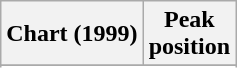<table class="wikitable sortable plainrowheaders" style="text-align:center">
<tr>
<th scope="col">Chart (1999)</th>
<th scope="col">Peak<br>position</th>
</tr>
<tr>
</tr>
<tr>
</tr>
</table>
